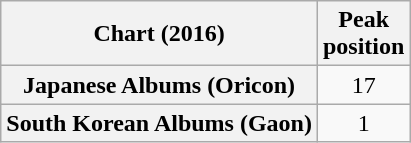<table class="wikitable plainrowheaders" style="text-align:center">
<tr>
<th>Chart (2016)</th>
<th>Peak<br>position</th>
</tr>
<tr>
<th scope="row">Japanese Albums (Oricon)</th>
<td>17</td>
</tr>
<tr>
<th scope="row">South Korean Albums (Gaon)</th>
<td>1</td>
</tr>
</table>
